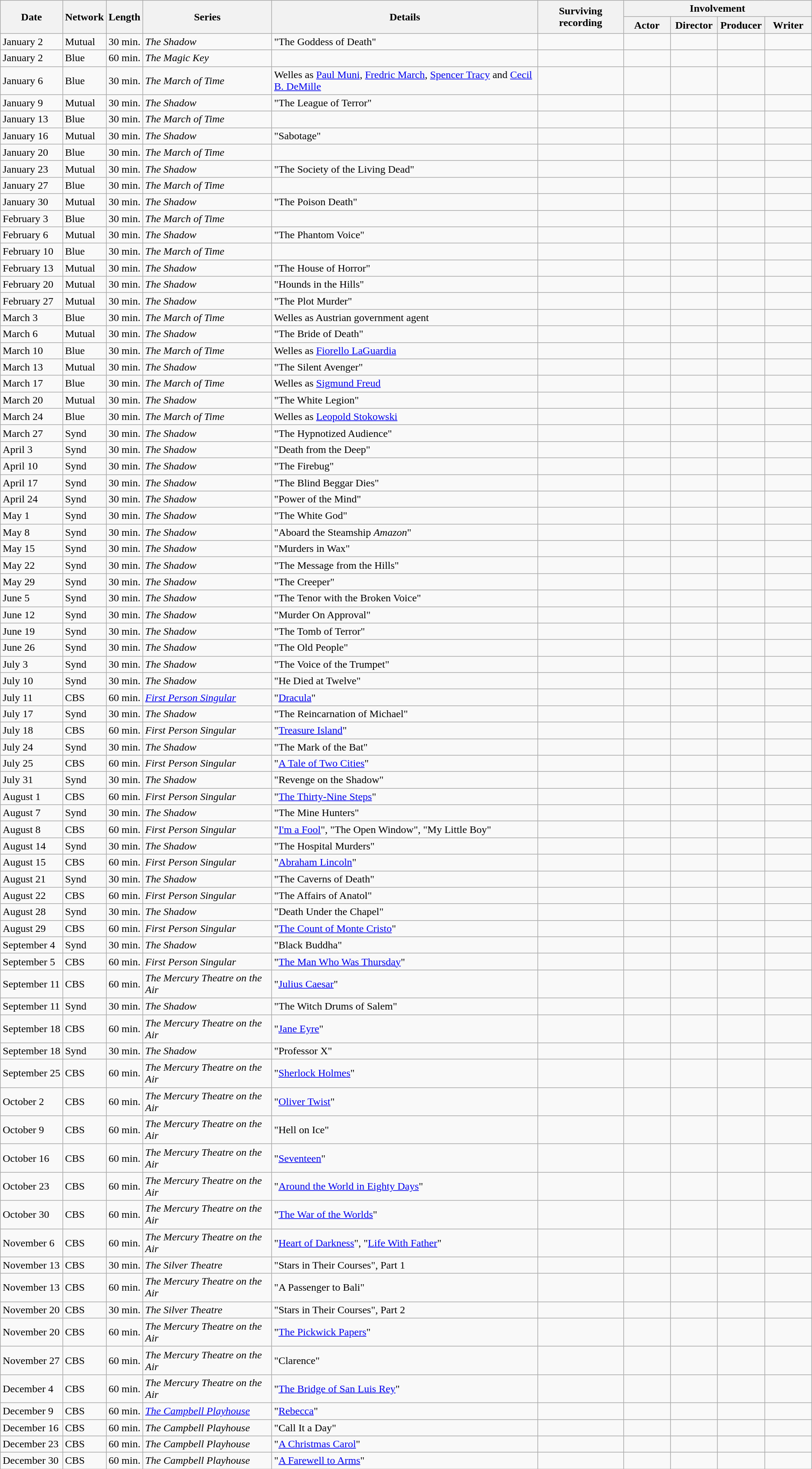<table class="wikitable">
<tr>
<th rowspan="2" style="width:33px;">Date</th>
<th rowspan="2">Network</th>
<th rowspan="2">Length</th>
<th rowspan="2">Series</th>
<th rowspan="2">Details</th>
<th rowspan="2">Surviving recording</th>
<th colspan="4">Involvement</th>
</tr>
<tr>
<th width=65>Actor</th>
<th width=65>Director</th>
<th width=65>Producer</th>
<th width=65>Writer</th>
</tr>
<tr style="text-align:center;">
<td style="text-align:left;">January 2</td>
<td style="text-align:left;">Mutual</td>
<td style="text-align:left;">30 min.</td>
<td style="text-align:left;"><em>The Shadow</em></td>
<td style="text-align:left;">"The Goddess of Death"</td>
<td></td>
<td></td>
<td></td>
<td></td>
<td></td>
</tr>
<tr style="text-align:center;">
<td style="text-align:left;">January 2</td>
<td style="text-align:left;">Blue</td>
<td style="text-align:left;">60 min.</td>
<td style="text-align:left;"><em>The Magic Key</em></td>
<td style="text-align:left;"> </td>
<td></td>
<td></td>
<td></td>
<td></td>
<td></td>
</tr>
<tr style="text-align:center;">
<td style="text-align:left;">January 6</td>
<td style="text-align:left;">Blue</td>
<td style="text-align:left;">30 min.</td>
<td style="text-align:left;"><em>The March of Time</em></td>
<td style="text-align:left;">Welles as <a href='#'>Paul Muni</a>, <a href='#'>Fredric March</a>, <a href='#'>Spencer Tracy</a> and <a href='#'>Cecil B. DeMille</a></td>
<td></td>
<td></td>
<td></td>
<td></td>
</tr>
<tr style="text-align:center;">
<td style="text-align:left;">January 9</td>
<td style="text-align:left;">Mutual</td>
<td style="text-align:left;">30 min.</td>
<td style="text-align:left;"><em>The Shadow</em></td>
<td style="text-align:left;">"The League of Terror" </td>
<td></td>
<td></td>
<td></td>
<td></td>
<td></td>
</tr>
<tr style="text-align:center;">
<td style="text-align:left;">January 13</td>
<td style="text-align:left;">Blue</td>
<td style="text-align:left;">30 min.</td>
<td style="text-align:left;"><em>The March of Time</em></td>
<td style="text-align:left;"></td>
<td></td>
<td></td>
<td></td>
<td></td>
</tr>
<tr style="text-align:center;">
<td style="text-align:left;">January 16</td>
<td style="text-align:left;">Mutual</td>
<td style="text-align:left;">30 min.</td>
<td style="text-align:left;"><em>The Shadow</em></td>
<td style="text-align:left;">"Sabotage" </td>
<td></td>
<td></td>
<td></td>
<td></td>
<td></td>
</tr>
<tr style="text-align:center;">
<td style="text-align:left;">January 20</td>
<td style="text-align:left;">Blue</td>
<td style="text-align:left;">30 min.</td>
<td style="text-align:left;"><em>The March of Time</em></td>
<td style="text-align:left;"></td>
<td></td>
<td></td>
<td></td>
<td></td>
</tr>
<tr style="text-align:center;">
<td style="text-align:left;">January 23</td>
<td style="text-align:left;">Mutual</td>
<td style="text-align:left;">30 min.</td>
<td style="text-align:left;"><em>The Shadow</em></td>
<td style="text-align:left;">"The Society of the Living Dead" </td>
<td></td>
<td></td>
<td></td>
<td></td>
<td></td>
</tr>
<tr style="text-align:center;">
<td style="text-align:left;">January 27</td>
<td style="text-align:left;">Blue</td>
<td style="text-align:left;">30 min.</td>
<td style="text-align:left;"><em>The March of Time</em></td>
<td style="text-align:left;"></td>
<td></td>
<td></td>
<td></td>
<td></td>
</tr>
<tr style="text-align:center;">
<td style="text-align:left;">January 30</td>
<td style="text-align:left;">Mutual</td>
<td style="text-align:left;">30 min.</td>
<td style="text-align:left;"><em>The Shadow</em></td>
<td style="text-align:left;">"The Poison Death" </td>
<td></td>
<td></td>
<td></td>
<td></td>
<td></td>
</tr>
<tr style="text-align:center;">
<td style="text-align:left;">February 3</td>
<td style="text-align:left;">Blue</td>
<td style="text-align:left;">30 min.</td>
<td style="text-align:left;"><em>The March of Time</em></td>
<td style="text-align:left;"></td>
<td></td>
<td></td>
<td></td>
<td></td>
</tr>
<tr style="text-align:center;">
<td style="text-align:left;">February 6</td>
<td style="text-align:left;">Mutual</td>
<td style="text-align:left;">30 min.</td>
<td style="text-align:left;"><em>The Shadow</em></td>
<td style="text-align:left;">"The Phantom Voice" </td>
<td></td>
<td></td>
<td></td>
<td></td>
<td></td>
</tr>
<tr style="text-align:center;">
<td style="text-align:left;">February 10</td>
<td style="text-align:left;">Blue</td>
<td style="text-align:left;">30 min.</td>
<td style="text-align:left;"><em>The March of Time</em></td>
<td style="text-align:left;"></td>
<td></td>
<td></td>
<td></td>
<td></td>
</tr>
<tr style="text-align:center;">
<td style="text-align:left;">February 13</td>
<td style="text-align:left;">Mutual</td>
<td style="text-align:left;">30 min.</td>
<td style="text-align:left;"><em>The Shadow</em></td>
<td style="text-align:left;">"The House of Horror" </td>
<td></td>
<td></td>
<td></td>
<td></td>
<td></td>
</tr>
<tr style="text-align:center;">
<td style="text-align:left;">February 20</td>
<td style="text-align:left;">Mutual</td>
<td style="text-align:left;">30 min.</td>
<td style="text-align:left;"><em>The Shadow</em></td>
<td style="text-align:left;">"Hounds in the Hills" </td>
<td></td>
<td></td>
<td></td>
<td></td>
<td></td>
</tr>
<tr style="text-align:center;">
<td style="text-align:left;">February 27</td>
<td style="text-align:left;">Mutual</td>
<td style="text-align:left;">30 min.</td>
<td style="text-align:left;"><em>The Shadow</em></td>
<td style="text-align:left;">"The Plot Murder" </td>
<td></td>
<td></td>
<td></td>
<td></td>
<td></td>
</tr>
<tr style="text-align:center;">
<td style="text-align:left;">March 3</td>
<td style="text-align:left;">Blue</td>
<td style="text-align:left;">30 min.</td>
<td style="text-align:left;"><em>The March of Time</em></td>
<td style="text-align:left;">Welles as Austrian government agent</td>
<td></td>
<td></td>
<td></td>
<td></td>
</tr>
<tr style="text-align:center;">
<td style="text-align:left;">March 6</td>
<td style="text-align:left;">Mutual</td>
<td style="text-align:left;">30 min.</td>
<td style="text-align:left;"><em>The Shadow</em></td>
<td style="text-align:left;">"The Bride of Death" </td>
<td></td>
<td></td>
<td></td>
<td></td>
<td></td>
</tr>
<tr style="text-align:center;">
<td style="text-align:left;">March 10</td>
<td style="text-align:left;">Blue</td>
<td style="text-align:left;">30 min.</td>
<td style="text-align:left;"><em>The March of Time</em></td>
<td style="text-align:left;">Welles as <a href='#'>Fiorello LaGuardia</a></td>
<td></td>
<td></td>
<td></td>
<td></td>
</tr>
<tr style="text-align:center;">
<td style="text-align:left;">March 13</td>
<td style="text-align:left;">Mutual</td>
<td style="text-align:left;">30 min.</td>
<td style="text-align:left;"><em>The Shadow</em></td>
<td style="text-align:left;">"The Silent Avenger" </td>
<td></td>
<td></td>
<td></td>
<td></td>
<td></td>
</tr>
<tr style="text-align:center;">
<td style="text-align:left;">March 17</td>
<td style="text-align:left;">Blue</td>
<td style="text-align:left;">30 min.</td>
<td style="text-align:left;"><em>The March of Time</em></td>
<td style="text-align:left;">Welles as <a href='#'>Sigmund Freud</a></td>
<td></td>
<td></td>
<td></td>
<td></td>
</tr>
<tr style="text-align:center;">
<td style="text-align:left;">March 20</td>
<td style="text-align:left;">Mutual</td>
<td style="text-align:left;">30 min.</td>
<td style="text-align:left;"><em>The Shadow</em></td>
<td style="text-align:left;">"The White Legion" </td>
<td></td>
<td></td>
<td></td>
<td></td>
<td></td>
</tr>
<tr style="text-align:center;">
<td style="text-align:left;">March 24</td>
<td style="text-align:left;">Blue</td>
<td style="text-align:left;">30 min.</td>
<td style="text-align:left;"><em>The March of Time</em></td>
<td style="text-align:left;">Welles as <a href='#'>Leopold Stokowski</a></td>
<td></td>
<td></td>
<td></td>
<td></td>
</tr>
<tr style="text-align:center;">
<td style="text-align:left;">March 27</td>
<td style="text-align:left;">Synd</td>
<td style="text-align:left;">30 min.</td>
<td style="text-align:left;"><em>The Shadow</em></td>
<td style="text-align:left;">"The Hypnotized Audience" </td>
<td></td>
<td></td>
<td></td>
<td></td>
<td></td>
</tr>
<tr style="text-align:center;">
<td style="text-align:left;">April 3</td>
<td style="text-align:left;">Synd</td>
<td style="text-align:left;">30 min.</td>
<td style="text-align:left;"><em>The Shadow</em></td>
<td style="text-align:left;">"Death from the Deep" </td>
<td></td>
<td></td>
<td></td>
<td></td>
<td></td>
</tr>
<tr style="text-align:center;">
<td style="text-align:left;">April 10</td>
<td style="text-align:left;">Synd</td>
<td style="text-align:left;">30 min.</td>
<td style="text-align:left;"><em>The Shadow</em></td>
<td style="text-align:left;">"The Firebug" </td>
<td></td>
<td></td>
<td></td>
<td></td>
<td></td>
</tr>
<tr style="text-align:center;">
<td style="text-align:left;">April 17</td>
<td style="text-align:left;">Synd</td>
<td style="text-align:left;">30 min.</td>
<td style="text-align:left;"><em>The Shadow</em></td>
<td style="text-align:left;">"The Blind Beggar Dies" </td>
<td></td>
<td></td>
<td></td>
<td></td>
<td></td>
</tr>
<tr style="text-align:center;">
<td style="text-align:left;">April 24</td>
<td style="text-align:left;">Synd</td>
<td style="text-align:left;">30 min.</td>
<td style="text-align:left;"><em>The Shadow</em></td>
<td style="text-align:left;">"Power of the Mind" </td>
<td></td>
<td></td>
<td></td>
<td></td>
<td></td>
</tr>
<tr style="text-align:center;">
<td style="text-align:left;">May 1</td>
<td style="text-align:left;">Synd</td>
<td style="text-align:left;">30 min.</td>
<td style="text-align:left;"><em>The Shadow</em></td>
<td style="text-align:left;">"The White God" </td>
<td></td>
<td></td>
<td></td>
<td></td>
<td></td>
</tr>
<tr style="text-align:center;">
<td style="text-align:left;">May 8</td>
<td style="text-align:left;">Synd</td>
<td style="text-align:left;">30 min.</td>
<td style="text-align:left;"><em>The Shadow</em></td>
<td style="text-align:left;">"Aboard the Steamship <em>Amazon</em>" </td>
<td></td>
<td></td>
<td></td>
<td></td>
<td></td>
</tr>
<tr style="text-align:center;">
<td style="text-align:left;">May 15</td>
<td style="text-align:left;">Synd</td>
<td style="text-align:left;">30 min.</td>
<td style="text-align:left;"><em>The Shadow</em></td>
<td style="text-align:left;">"Murders in Wax" </td>
<td></td>
<td></td>
<td></td>
<td></td>
<td></td>
</tr>
<tr style="text-align:center;">
<td style="text-align:left;">May 22</td>
<td style="text-align:left;">Synd</td>
<td style="text-align:left;">30 min.</td>
<td style="text-align:left;"><em>The Shadow</em></td>
<td style="text-align:left;">"The Message from the Hills" </td>
<td></td>
<td></td>
<td></td>
<td></td>
<td></td>
</tr>
<tr style="text-align:center;">
<td style="text-align:left;">May 29</td>
<td style="text-align:left;">Synd</td>
<td style="text-align:left;">30 min.</td>
<td style="text-align:left;"><em>The Shadow</em></td>
<td style="text-align:left;">"The Creeper" </td>
<td></td>
<td></td>
<td></td>
<td></td>
<td></td>
</tr>
<tr style="text-align:center;">
<td style="text-align:left;">June 5</td>
<td style="text-align:left;">Synd</td>
<td style="text-align:left;">30 min.</td>
<td style="text-align:left;"><em>The Shadow</em></td>
<td style="text-align:left;">"The Tenor with the Broken Voice" </td>
<td></td>
<td></td>
<td></td>
<td></td>
<td></td>
</tr>
<tr style="text-align:center;">
<td style="text-align:left;">June 12</td>
<td style="text-align:left;">Synd</td>
<td style="text-align:left;">30 min.</td>
<td style="text-align:left;"><em>The Shadow</em></td>
<td style="text-align:left;">"Murder On Approval" </td>
<td></td>
<td></td>
<td></td>
<td></td>
<td></td>
</tr>
<tr style="text-align:center;">
<td style="text-align:left;">June 19</td>
<td style="text-align:left;">Synd</td>
<td style="text-align:left;">30 min.</td>
<td style="text-align:left;"><em>The Shadow</em></td>
<td style="text-align:left;">"The Tomb of Terror" </td>
<td></td>
<td></td>
<td></td>
<td></td>
<td></td>
</tr>
<tr style="text-align:center;">
<td style="text-align:left;">June 26</td>
<td style="text-align:left;">Synd</td>
<td style="text-align:left;">30 min.</td>
<td style="text-align:left;"><em>The Shadow</em></td>
<td style="text-align:left;">"The Old People" </td>
<td></td>
<td></td>
<td></td>
<td></td>
<td></td>
</tr>
<tr style="text-align:center;">
<td style="text-align:left;">July 3</td>
<td style="text-align:left;">Synd</td>
<td style="text-align:left;">30 min.</td>
<td style="text-align:left;"><em>The Shadow</em></td>
<td style="text-align:left;">"The Voice of the Trumpet" </td>
<td></td>
<td></td>
<td></td>
<td></td>
<td></td>
</tr>
<tr style="text-align:center;">
<td style="text-align:left;">July 10</td>
<td style="text-align:left;">Synd</td>
<td style="text-align:left;">30 min.</td>
<td style="text-align:left;"><em>The Shadow</em></td>
<td style="text-align:left;">"He Died at Twelve" </td>
<td></td>
<td></td>
<td></td>
<td></td>
<td></td>
</tr>
<tr style="text-align:center;">
<td style="text-align:left;">July 11</td>
<td style="text-align:left;">CBS</td>
<td style="text-align:left;">60 min.</td>
<td style="text-align:left;"><em><a href='#'>First Person Singular</a></em></td>
<td style="text-align:left;">"<a href='#'>Dracula</a>" </td>
<td></td>
<td></td>
<td></td>
<td></td>
<td></td>
</tr>
<tr style="text-align:center;">
<td style="text-align:left;">July 17</td>
<td style="text-align:left;">Synd</td>
<td style="text-align:left;">30 min.</td>
<td style="text-align:left;"><em>The Shadow</em></td>
<td style="text-align:left;">"The Reincarnation of Michael" </td>
<td></td>
<td></td>
<td></td>
<td></td>
<td></td>
</tr>
<tr style="text-align:center;">
<td style="text-align:left;">July 18</td>
<td style="text-align:left;">CBS</td>
<td style="text-align:left;">60 min.</td>
<td style="text-align:left;"><em>First Person Singular</em></td>
<td style="text-align:left;">"<a href='#'>Treasure Island</a>" </td>
<td></td>
<td></td>
<td></td>
<td></td>
<td></td>
</tr>
<tr style="text-align:center;">
<td style="text-align:left;">July 24</td>
<td style="text-align:left;">Synd</td>
<td style="text-align:left;">30 min.</td>
<td style="text-align:left;"><em>The Shadow</em></td>
<td style="text-align:left;">"The Mark of the Bat" </td>
<td></td>
<td></td>
<td></td>
<td></td>
<td></td>
</tr>
<tr style="text-align:center;">
<td style="text-align:left;">July 25</td>
<td style="text-align:left;">CBS</td>
<td style="text-align:left;">60 min.</td>
<td style="text-align:left;"><em>First Person Singular</em></td>
<td style="text-align:left;">"<a href='#'>A Tale of Two Cities</a>" </td>
<td></td>
<td></td>
<td></td>
<td></td>
<td></td>
</tr>
<tr style="text-align:center;">
<td style="text-align:left;">July 31</td>
<td style="text-align:left;">Synd</td>
<td style="text-align:left;">30 min.</td>
<td style="text-align:left;"><em>The Shadow</em></td>
<td style="text-align:left;">"Revenge on the Shadow" </td>
<td></td>
<td></td>
<td></td>
<td></td>
<td></td>
</tr>
<tr style="text-align:center;">
<td style="text-align:left;">August 1</td>
<td style="text-align:left;">CBS</td>
<td style="text-align:left;">60 min.</td>
<td style="text-align:left;"><em>First Person Singular</em></td>
<td style="text-align:left;">"<a href='#'>The Thirty-Nine Steps</a>" </td>
<td></td>
<td></td>
<td></td>
<td></td>
<td></td>
</tr>
<tr style="text-align:center;">
<td style="text-align:left;">August 7</td>
<td style="text-align:left;">Synd</td>
<td style="text-align:left;">30 min.</td>
<td style="text-align:left;"><em>The Shadow</em></td>
<td style="text-align:left;">"The Mine Hunters" </td>
<td></td>
<td></td>
<td></td>
<td></td>
<td></td>
</tr>
<tr style="text-align:center;">
<td style="text-align:left;">August 8</td>
<td style="text-align:left;">CBS</td>
<td style="text-align:left;">60 min.</td>
<td style="text-align:left;"><em>First Person Singular</em></td>
<td style="text-align:left;">"<a href='#'>I'm a Fool</a>", "The Open Window", "My Little Boy" </td>
<td></td>
<td></td>
<td></td>
<td></td>
<td></td>
</tr>
<tr style="text-align:center;">
<td style="text-align:left;">August 14</td>
<td style="text-align:left;">Synd</td>
<td style="text-align:left;">30 min.</td>
<td style="text-align:left;"><em>The Shadow</em></td>
<td style="text-align:left;">"The Hospital Murders" </td>
<td></td>
<td></td>
<td></td>
<td></td>
<td></td>
</tr>
<tr style="text-align:center;">
<td style="text-align:left;">August 15</td>
<td style="text-align:left;">CBS</td>
<td style="text-align:left;">60 min.</td>
<td style="text-align:left;"><em>First Person Singular</em></td>
<td style="text-align:left;">"<a href='#'>Abraham Lincoln</a>" </td>
<td></td>
<td></td>
<td></td>
<td></td>
<td></td>
</tr>
<tr style="text-align:center;">
<td style="text-align:left;">August 21</td>
<td style="text-align:left;">Synd</td>
<td style="text-align:left;">30 min.</td>
<td style="text-align:left;"><em>The Shadow</em></td>
<td style="text-align:left;">"The Caverns of Death" </td>
<td></td>
<td></td>
<td></td>
<td></td>
<td></td>
</tr>
<tr style="text-align:center;">
<td style="text-align:left;">August 22</td>
<td style="text-align:left;">CBS</td>
<td style="text-align:left;">60 min.</td>
<td style="text-align:left;"><em>First Person Singular</em></td>
<td style="text-align:left;">"The Affairs of Anatol" </td>
<td></td>
<td></td>
<td></td>
<td></td>
<td></td>
</tr>
<tr style="text-align:center;">
<td style="text-align:left;">August 28</td>
<td style="text-align:left;">Synd</td>
<td style="text-align:left;">30 min.</td>
<td style="text-align:left;"><em>The Shadow</em></td>
<td style="text-align:left;">"Death Under the Chapel" </td>
<td></td>
<td></td>
<td></td>
<td></td>
<td></td>
</tr>
<tr style="text-align:center;">
<td style="text-align:left;">August 29</td>
<td style="text-align:left;">CBS</td>
<td style="text-align:left;">60 min.</td>
<td style="text-align:left;"><em>First Person Singular</em></td>
<td style="text-align:left;">"<a href='#'>The Count of Monte Cristo</a>" </td>
<td></td>
<td></td>
<td></td>
<td></td>
<td></td>
</tr>
<tr style="text-align:center;">
<td style="text-align:left;">September 4</td>
<td style="text-align:left;">Synd</td>
<td style="text-align:left;">30 min.</td>
<td style="text-align:left;"><em>The Shadow</em></td>
<td style="text-align:left;">"Black Buddha" </td>
<td></td>
<td></td>
<td></td>
<td></td>
<td></td>
</tr>
<tr style="text-align:center;">
<td style="text-align:left;">September 5</td>
<td style="text-align:left;">CBS</td>
<td style="text-align:left;">60 min.</td>
<td style="text-align:left;"><em>First Person Singular</em></td>
<td style="text-align:left;">"<a href='#'>The Man Who Was Thursday</a>" </td>
<td></td>
<td></td>
<td></td>
<td></td>
<td></td>
</tr>
<tr style="text-align:center;">
<td style="text-align:left;">September 11</td>
<td style="text-align:left;">CBS</td>
<td style="text-align:left;">60 min.</td>
<td style="text-align:left;"><em>The Mercury Theatre on the Air</em></td>
<td style="text-align:left;">"<a href='#'>Julius Caesar</a>" </td>
<td></td>
<td></td>
<td></td>
<td></td>
<td></td>
</tr>
<tr style="text-align:center;">
<td style="text-align:left;">September 11</td>
<td style="text-align:left;">Synd</td>
<td style="text-align:left;">30 min.</td>
<td style="text-align:left;"><em>The Shadow</em></td>
<td style="text-align:left;">"The Witch Drums of Salem" </td>
<td></td>
<td></td>
<td></td>
<td></td>
<td></td>
</tr>
<tr style="text-align:center;">
<td style="text-align:left;">September 18</td>
<td style="text-align:left;">CBS</td>
<td style="text-align:left;">60 min.</td>
<td style="text-align:left;"><em>The Mercury Theatre on the Air</em></td>
<td style="text-align:left;">"<a href='#'>Jane Eyre</a>" </td>
<td></td>
<td></td>
<td></td>
<td></td>
<td></td>
</tr>
<tr style="text-align:center;">
<td style="text-align:left;">September 18</td>
<td style="text-align:left;">Synd</td>
<td style="text-align:left;">30 min.</td>
<td style="text-align:left;"><em>The Shadow</em></td>
<td style="text-align:left;">"Professor X" </td>
<td></td>
<td></td>
<td></td>
<td></td>
<td></td>
</tr>
<tr style="text-align:center;">
<td style="text-align:left;">September 25</td>
<td style="text-align:left;">CBS</td>
<td style="text-align:left;">60 min.</td>
<td style="text-align:left;"><em>The Mercury Theatre on the Air</em></td>
<td style="text-align:left;">"<a href='#'>Sherlock Holmes</a>" </td>
<td></td>
<td></td>
<td></td>
<td></td>
<td></td>
</tr>
<tr style="text-align:center;">
<td style="text-align:left;">October 2</td>
<td style="text-align:left;">CBS</td>
<td style="text-align:left;">60 min.</td>
<td style="text-align:left;"><em>The Mercury Theatre on the Air</em></td>
<td style="text-align:left;">"<a href='#'>Oliver Twist</a>" </td>
<td></td>
<td></td>
<td></td>
<td></td>
<td></td>
</tr>
<tr style="text-align:center;">
<td style="text-align:left;">October 9</td>
<td style="text-align:left;">CBS</td>
<td style="text-align:left;">60 min.</td>
<td style="text-align:left;"><em>The Mercury Theatre on the Air</em></td>
<td style="text-align:left;">"Hell on Ice" </td>
<td></td>
<td></td>
<td></td>
<td></td>
<td></td>
</tr>
<tr style="text-align:center;">
<td style="text-align:left;">October 16</td>
<td style="text-align:left;">CBS</td>
<td style="text-align:left;">60 min.</td>
<td style="text-align:left;"><em>The Mercury Theatre on the Air</em></td>
<td style="text-align:left;">"<a href='#'>Seventeen</a>" </td>
<td></td>
<td></td>
<td></td>
<td></td>
<td></td>
</tr>
<tr style="text-align:center;">
<td style="text-align:left;">October 23</td>
<td style="text-align:left;">CBS</td>
<td style="text-align:left;">60 min.</td>
<td style="text-align:left;"><em>The Mercury Theatre on the Air</em></td>
<td style="text-align:left;">"<a href='#'>Around the World in Eighty Days</a>" </td>
<td></td>
<td></td>
<td></td>
<td></td>
<td></td>
</tr>
<tr style="text-align:center;">
<td style="text-align:left;">October 30</td>
<td style="text-align:left;">CBS</td>
<td style="text-align:left;">60 min.</td>
<td style="text-align:left;"><em>The Mercury Theatre on the Air</em></td>
<td style="text-align:left;">"<a href='#'>The War of the Worlds</a>" </td>
<td></td>
<td></td>
<td></td>
<td></td>
<td></td>
</tr>
<tr style="text-align:center;">
<td style="text-align:left;">November 6</td>
<td style="text-align:left;">CBS</td>
<td style="text-align:left;">60 min.</td>
<td style="text-align:left;"><em>The Mercury Theatre on the Air</em></td>
<td style="text-align:left;">"<a href='#'>Heart of Darkness</a>", "<a href='#'>Life With Father</a>" </td>
<td></td>
<td></td>
<td></td>
<td></td>
<td></td>
</tr>
<tr style="text-align:center;">
<td style="text-align:left;">November 13</td>
<td style="text-align:left;">CBS</td>
<td style="text-align:left;">30 min.</td>
<td style="text-align:left;"><em>The Silver Theatre</em></td>
<td style="text-align:left;">"Stars in Their Courses", Part 1 </td>
<td></td>
<td></td>
<td></td>
<td></td>
<td></td>
</tr>
<tr style="text-align:center;">
<td style="text-align:left;">November 13</td>
<td style="text-align:left;">CBS</td>
<td style="text-align:left;">60 min.</td>
<td style="text-align:left;"><em>The Mercury Theatre on the Air</em></td>
<td style="text-align:left;">"A Passenger to Bali" </td>
<td></td>
<td></td>
<td></td>
<td></td>
<td></td>
</tr>
<tr style="text-align:center;">
<td style="text-align:left;">November 20</td>
<td style="text-align:left;">CBS</td>
<td style="text-align:left;">30 min.</td>
<td style="text-align:left;"><em>The Silver Theatre</em></td>
<td style="text-align:left;">"Stars in Their Courses", Part 2 </td>
<td></td>
<td></td>
<td></td>
<td></td>
<td></td>
</tr>
<tr style="text-align:center;">
<td style="text-align:left;">November 20</td>
<td style="text-align:left;">CBS</td>
<td style="text-align:left;">60 min.</td>
<td style="text-align:left;"><em>The Mercury Theatre on the Air</em></td>
<td style="text-align:left;">"<a href='#'>The Pickwick Papers</a>" </td>
<td></td>
<td></td>
<td></td>
<td></td>
<td></td>
</tr>
<tr style="text-align:center;">
<td style="text-align:left;">November 27</td>
<td style="text-align:left;">CBS</td>
<td style="text-align:left;">60 min.</td>
<td style="text-align:left;"><em>The Mercury Theatre on the Air</em></td>
<td style="text-align:left;">"Clarence" </td>
<td></td>
<td></td>
<td></td>
<td></td>
<td></td>
</tr>
<tr style="text-align:center;">
<td style="text-align:left;">December 4</td>
<td style="text-align:left;">CBS</td>
<td style="text-align:left;">60 min.</td>
<td style="text-align:left;"><em>The Mercury Theatre on the Air</em></td>
<td style="text-align:left;">"<a href='#'>The Bridge of San Luis Rey</a>" </td>
<td></td>
<td></td>
<td></td>
<td></td>
<td></td>
</tr>
<tr style="text-align:center;">
<td style="text-align:left;">December 9</td>
<td style="text-align:left;">CBS</td>
<td style="text-align:left;">60 min.</td>
<td style="text-align:left;"><em><a href='#'>The Campbell Playhouse</a></em></td>
<td style="text-align:left;">"<a href='#'>Rebecca</a>" </td>
<td></td>
<td></td>
<td></td>
<td></td>
<td></td>
</tr>
<tr style="text-align:center;">
<td style="text-align:left;">December 16</td>
<td style="text-align:left;">CBS</td>
<td style="text-align:left;">60 min.</td>
<td style="text-align:left;"><em>The Campbell Playhouse</em></td>
<td style="text-align:left;">"Call It a Day" </td>
<td></td>
<td></td>
<td></td>
<td></td>
<td></td>
</tr>
<tr style="text-align:center;">
<td style="text-align:left;">December 23</td>
<td style="text-align:left;">CBS</td>
<td style="text-align:left;">60 min.</td>
<td style="text-align:left;"><em>The Campbell Playhouse</em></td>
<td style="text-align:left;">"<a href='#'>A Christmas Carol</a>" </td>
<td></td>
<td></td>
<td></td>
<td></td>
<td></td>
</tr>
<tr style="text-align:center;">
<td style="text-align:left;">December 30</td>
<td style="text-align:left;">CBS</td>
<td style="text-align:left;">60 min.</td>
<td style="text-align:left;"><em>The Campbell Playhouse</em></td>
<td style="text-align:left;">"<a href='#'>A Farewell to Arms</a>" </td>
<td></td>
<td></td>
<td></td>
<td></td>
<td></td>
</tr>
</table>
